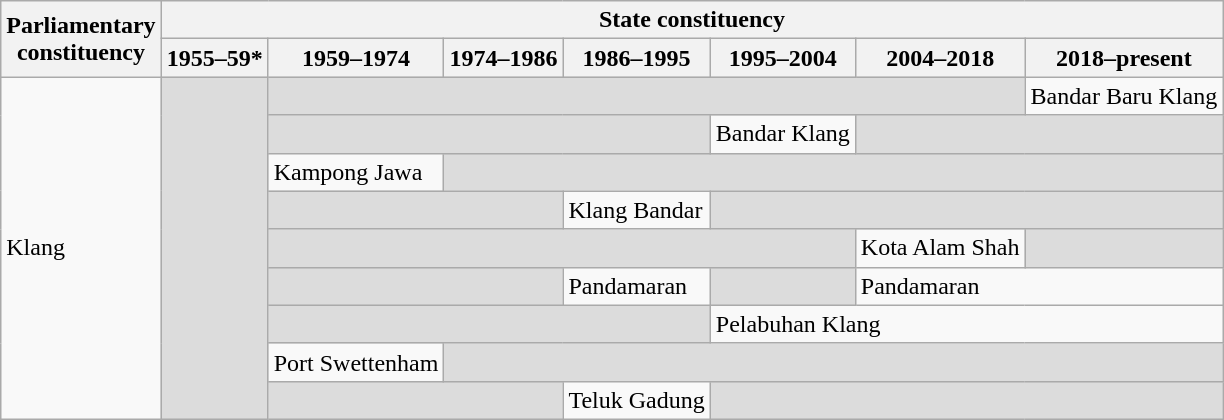<table class="wikitable">
<tr>
<th rowspan="2">Parliamentary<br>constituency</th>
<th colspan="7">State constituency</th>
</tr>
<tr>
<th>1955–59*</th>
<th>1959–1974</th>
<th>1974–1986</th>
<th>1986–1995</th>
<th>1995–2004</th>
<th>2004–2018</th>
<th>2018–present</th>
</tr>
<tr>
<td rowspan="9">Klang</td>
<td rowspan="9" bgcolor="dcdcdc"></td>
<td colspan="5" bgcolor="dcdcdc"></td>
<td>Bandar Baru Klang</td>
</tr>
<tr>
<td colspan="3" bgcolor="dcdcdc"></td>
<td>Bandar Klang</td>
<td colspan="2" bgcolor="dcdcdc"></td>
</tr>
<tr>
<td>Kampong Jawa</td>
<td colspan="5" bgcolor="dcdcdc"></td>
</tr>
<tr>
<td colspan="2" bgcolor="dcdcdc"></td>
<td>Klang Bandar</td>
<td colspan="3" bgcolor="dcdcdc"></td>
</tr>
<tr>
<td colspan="4" bgcolor="dcdcdc"></td>
<td>Kota Alam Shah</td>
<td bgcolor="dcdcdc"></td>
</tr>
<tr>
<td colspan="2" bgcolor="dcdcdc"></td>
<td>Pandamaran</td>
<td bgcolor="dcdcdc"></td>
<td colspan="2">Pandamaran</td>
</tr>
<tr>
<td colspan="3" bgcolor="dcdcdc"></td>
<td colspan="3">Pelabuhan Klang</td>
</tr>
<tr>
<td>Port Swettenham</td>
<td colspan="5" bgcolor="dcdcdc"></td>
</tr>
<tr>
<td colspan="2" bgcolor="dcdcdc"></td>
<td>Teluk Gadung</td>
<td colspan="3" bgcolor="dcdcdc"></td>
</tr>
</table>
